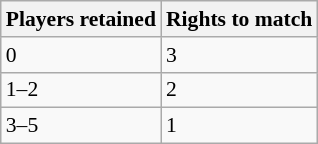<table class=wikitable style="margin:0; font-size:90%">
<tr>
<th>Players retained</th>
<th>Rights to match</th>
</tr>
<tr>
<td>0</td>
<td>3</td>
</tr>
<tr>
<td>1–2</td>
<td>2</td>
</tr>
<tr>
<td>3–5</td>
<td>1</td>
</tr>
</table>
